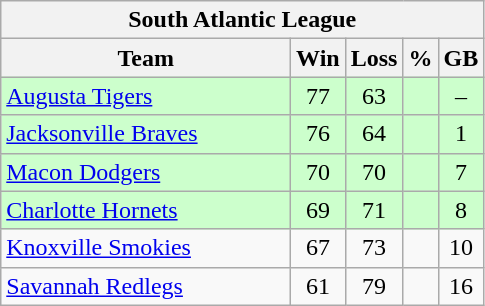<table class="wikitable">
<tr>
<th colspan="5">South Atlantic League</th>
</tr>
<tr>
<th width="60%">Team</th>
<th>Win</th>
<th>Loss</th>
<th>%</th>
<th>GB</th>
</tr>
<tr align=center bgcolor=ccffcc>
<td align=left><a href='#'>Augusta Tigers</a></td>
<td>77</td>
<td>63</td>
<td></td>
<td>–</td>
</tr>
<tr align=center bgcolor=ccffcc>
<td align=left><a href='#'>Jacksonville Braves</a></td>
<td>76</td>
<td>64</td>
<td></td>
<td>1</td>
</tr>
<tr align=center bgcolor=ccffcc>
<td align=left><a href='#'>Macon Dodgers</a></td>
<td>70</td>
<td>70</td>
<td></td>
<td>7</td>
</tr>
<tr align=center bgcolor=ccffcc>
<td align=left><a href='#'>Charlotte Hornets</a></td>
<td>69</td>
<td>71</td>
<td></td>
<td>8</td>
</tr>
<tr align=center>
<td align=left><a href='#'>Knoxville Smokies</a></td>
<td>67</td>
<td>73</td>
<td></td>
<td>10</td>
</tr>
<tr align=center>
<td align=left><a href='#'>Savannah Redlegs</a></td>
<td>61</td>
<td>79</td>
<td></td>
<td>16</td>
</tr>
</table>
